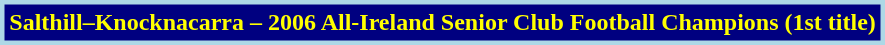<table class="wikitable">
<tr>
<th style="background:navy;color:yellow;border:3px solid lightblue">Salthill–Knocknacarra – 2006 All-Ireland Senior Club Football Champions (1st title)</th>
</tr>
</table>
